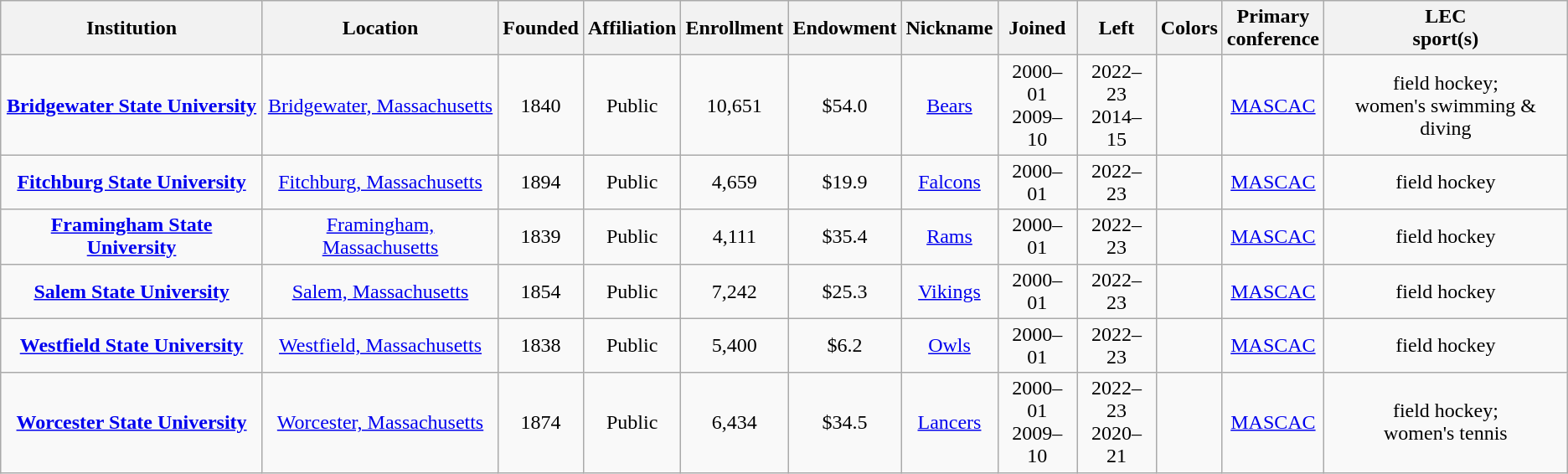<table class="wikitable sortable" style="text-align:center;">
<tr>
<th>Institution</th>
<th>Location</th>
<th>Founded</th>
<th>Affiliation</th>
<th>Enrollment</th>
<th>Endowment</th>
<th>Nickname</th>
<th>Joined</th>
<th>Left</th>
<th>Colors</th>
<th>Primary<br>conference</th>
<th>LEC<br>sport(s)</th>
</tr>
<tr>
<td><strong><a href='#'>Bridgewater State University</a></strong></td>
<td><a href='#'>Bridgewater, Massachusetts</a></td>
<td>1840</td>
<td>Public</td>
<td>10,651</td>
<td>$54.0</td>
<td><a href='#'>Bears</a></td>
<td>2000–01<br>2009–10</td>
<td>2022–23<br>2014–15</td>
<td></td>
<td><a href='#'>MASCAC</a></td>
<td>field hockey;<br>women's swimming & diving</td>
</tr>
<tr>
<td><strong><a href='#'>Fitchburg State University</a></strong></td>
<td><a href='#'>Fitchburg, Massachusetts</a></td>
<td>1894</td>
<td>Public</td>
<td>4,659</td>
<td>$19.9</td>
<td><a href='#'>Falcons</a></td>
<td>2000–01</td>
<td>2022–23</td>
<td></td>
<td><a href='#'>MASCAC</a></td>
<td>field hockey</td>
</tr>
<tr>
<td><strong><a href='#'>Framingham State University</a></strong></td>
<td><a href='#'>Framingham, Massachusetts</a></td>
<td>1839</td>
<td>Public</td>
<td>4,111</td>
<td>$35.4</td>
<td><a href='#'>Rams</a></td>
<td>2000–01</td>
<td>2022–23</td>
<td></td>
<td><a href='#'>MASCAC</a></td>
<td>field hockey</td>
</tr>
<tr>
<td><strong><a href='#'>Salem State University</a></strong></td>
<td><a href='#'>Salem, Massachusetts</a></td>
<td>1854</td>
<td>Public</td>
<td>7,242</td>
<td>$25.3</td>
<td><a href='#'>Vikings</a></td>
<td>2000–01</td>
<td>2022–23</td>
<td></td>
<td><a href='#'>MASCAC</a></td>
<td>field hockey</td>
</tr>
<tr>
<td><strong><a href='#'>Westfield State University</a></strong></td>
<td><a href='#'>Westfield, Massachusetts</a></td>
<td>1838</td>
<td>Public</td>
<td>5,400</td>
<td>$6.2</td>
<td><a href='#'>Owls</a></td>
<td>2000–01</td>
<td>2022–23</td>
<td></td>
<td><a href='#'>MASCAC</a></td>
<td>field hockey</td>
</tr>
<tr>
<td><strong><a href='#'>Worcester State University</a></strong></td>
<td><a href='#'>Worcester, Massachusetts</a></td>
<td>1874</td>
<td>Public</td>
<td>6,434</td>
<td>$34.5</td>
<td><a href='#'>Lancers</a></td>
<td>2000–01<br>2009–10</td>
<td>2022–23<br>2020–21</td>
<td></td>
<td><a href='#'>MASCAC</a></td>
<td>field hockey;<br>women's tennis</td>
</tr>
</table>
